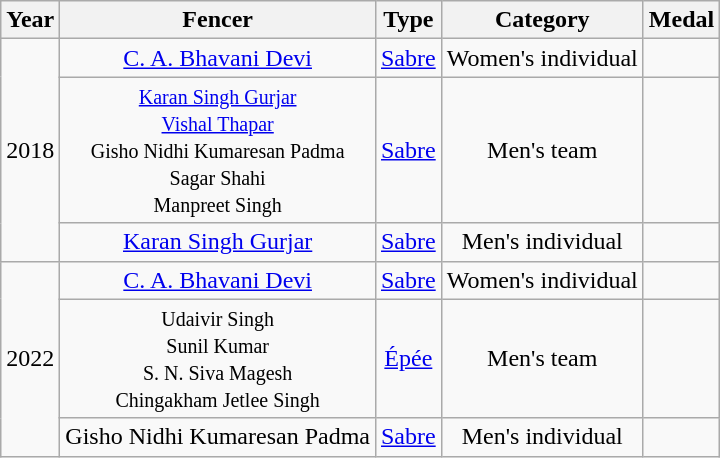<table class="wikitable sortable" style="text-align:center">
<tr>
<th>Year</th>
<th>Fencer</th>
<th>Type</th>
<th>Category</th>
<th>Medal</th>
</tr>
<tr>
<td rowspan=3>2018</td>
<td><a href='#'>C. A. Bhavani Devi</a></td>
<td><a href='#'>Sabre</a></td>
<td>Women's individual</td>
<td></td>
</tr>
<tr>
<td><small><a href='#'>Karan Singh Gurjar</a><br><a href='#'>Vishal Thapar</a><br>Gisho Nidhi Kumaresan Padma<br>Sagar Shahi<br>Manpreet Singh</small></td>
<td><a href='#'>Sabre</a></td>
<td>Men's team</td>
<td></td>
</tr>
<tr>
<td><a href='#'>Karan Singh Gurjar</a></td>
<td><a href='#'>Sabre</a></td>
<td>Men's individual</td>
<td></td>
</tr>
<tr>
<td rowspan=3>2022</td>
<td><a href='#'>C. A. Bhavani Devi</a></td>
<td><a href='#'>Sabre</a></td>
<td>Women's individual</td>
<td></td>
</tr>
<tr>
<td><small>Udaivir Singh<br>Sunil Kumar<br>S. N. Siva Magesh<br>Chingakham Jetlee Singh</small></td>
<td><a href='#'>Épée</a></td>
<td>Men's team</td>
<td></td>
</tr>
<tr>
<td>Gisho Nidhi Kumaresan Padma</td>
<td><a href='#'>Sabre</a></td>
<td>Men's individual</td>
<td></td>
</tr>
</table>
